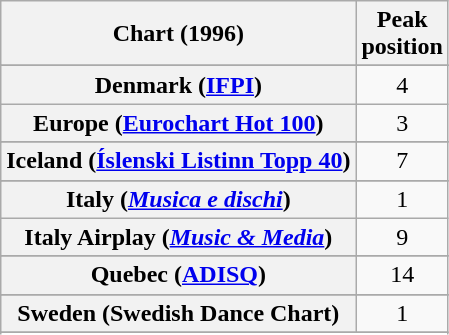<table class="wikitable sortable plainrowheaders" style="text-align:center">
<tr>
<th>Chart (1996)</th>
<th>Peak<br>position</th>
</tr>
<tr>
</tr>
<tr>
</tr>
<tr>
</tr>
<tr>
</tr>
<tr>
</tr>
<tr>
</tr>
<tr>
<th scope="row">Denmark (<a href='#'>IFPI</a>)</th>
<td>4</td>
</tr>
<tr>
<th scope="row">Europe (<a href='#'>Eurochart Hot 100</a>)</th>
<td>3</td>
</tr>
<tr>
</tr>
<tr>
</tr>
<tr>
</tr>
<tr>
<th scope="row">Iceland (<a href='#'>Íslenski Listinn Topp 40</a>)</th>
<td>7</td>
</tr>
<tr>
</tr>
<tr>
<th scope="row">Italy (<em><a href='#'>Musica e dischi</a></em>)</th>
<td>1</td>
</tr>
<tr>
<th scope="row">Italy Airplay (<em><a href='#'>Music & Media</a></em>)</th>
<td>9</td>
</tr>
<tr>
</tr>
<tr>
</tr>
<tr>
</tr>
<tr>
</tr>
<tr>
<th scope="row">Quebec (<a href='#'>ADISQ</a>)</th>
<td>14</td>
</tr>
<tr>
</tr>
<tr>
</tr>
<tr>
<th scope="row">Sweden (Swedish Dance Chart)</th>
<td>1</td>
</tr>
<tr>
</tr>
<tr>
</tr>
<tr>
</tr>
<tr>
</tr>
<tr>
</tr>
<tr>
</tr>
<tr>
</tr>
<tr>
</tr>
<tr>
</tr>
<tr>
</tr>
</table>
